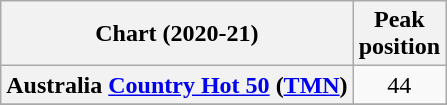<table class="wikitable sortable plainrowheaders" style="text-align:center;">
<tr>
<th>Chart (2020-21)</th>
<th>Peak <br> position</th>
</tr>
<tr>
<th scope="row">Australia <a href='#'>Country Hot 50</a> (<a href='#'>TMN</a>)</th>
<td>44</td>
</tr>
<tr>
</tr>
<tr>
</tr>
</table>
